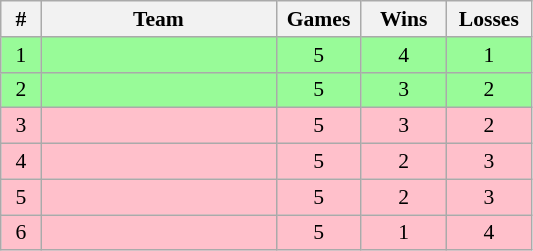<table class=wikitable style="text-align:center; font-size:90%">
<tr>
<th width=20>#</th>
<th width=150>Team</th>
<th width=50>Games</th>
<th width=50>Wins</th>
<th width=50>Losses</th>
</tr>
<tr bgcolor=#98fb98>
<td>1</td>
<td align=left></td>
<td>5</td>
<td>4</td>
<td>1</td>
</tr>
<tr bgcolor=#98fb98>
<td>2</td>
<td align=left></td>
<td>5</td>
<td>3</td>
<td>2</td>
</tr>
<tr bgcolor=pink>
<td>3</td>
<td align=left></td>
<td>5</td>
<td>3</td>
<td>2</td>
</tr>
<tr bgcolor=pink>
<td>4</td>
<td align=left> </td>
<td>5</td>
<td>2</td>
<td>3</td>
</tr>
<tr bgcolor=pink>
<td>5</td>
<td align=left></td>
<td>5</td>
<td>2</td>
<td>3</td>
</tr>
<tr bgcolor=pink>
<td>6</td>
<td align=left> </td>
<td>5</td>
<td>1</td>
<td>4</td>
</tr>
</table>
